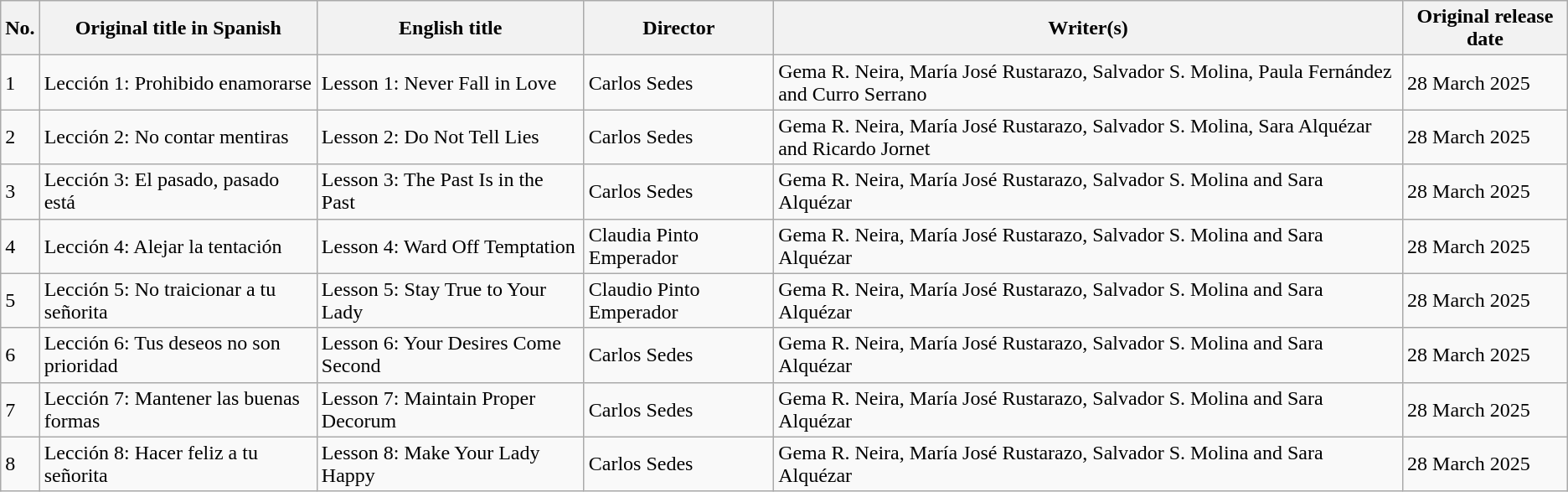<table class="wikitable">
<tr>
<th>No.</th>
<th>Original title in Spanish</th>
<th>English title</th>
<th>Director</th>
<th>Writer(s)</th>
<th>Original release date</th>
</tr>
<tr>
<td>1</td>
<td>Lección 1: Prohibido enamorarse</td>
<td>Lesson 1: Never Fall in Love</td>
<td>Carlos Sedes</td>
<td>Gema R. Neira, María José Rustarazo, Salvador S. Molina, Paula Fernández and Curro Serrano</td>
<td>28 March 2025</td>
</tr>
<tr>
<td>2</td>
<td>Lección 2: No contar mentiras</td>
<td>Lesson 2: Do Not Tell Lies</td>
<td>Carlos Sedes</td>
<td>Gema R. Neira, María José Rustarazo, Salvador S. Molina, Sara Alquézar and Ricardo Jornet</td>
<td>28 March 2025</td>
</tr>
<tr>
<td>3</td>
<td>Lección 3: El pasado, pasado está</td>
<td>Lesson 3: The Past Is in the Past</td>
<td>Carlos Sedes</td>
<td>Gema R. Neira, María José Rustarazo, Salvador S. Molina and Sara Alquézar</td>
<td>28 March 2025</td>
</tr>
<tr>
<td>4</td>
<td>Lección 4: Alejar la tentación</td>
<td>Lesson 4: Ward Off Temptation</td>
<td>Claudia Pinto Emperador</td>
<td>Gema R. Neira, María José Rustarazo, Salvador S. Molina and Sara Alquézar</td>
<td>28 March 2025</td>
</tr>
<tr>
<td>5</td>
<td>Lección 5: No traicionar a tu señorita</td>
<td>Lesson 5: Stay True to Your Lady</td>
<td>Claudio Pinto Emperador</td>
<td>Gema R. Neira, María José Rustarazo, Salvador S. Molina and Sara Alquézar</td>
<td>28 March 2025</td>
</tr>
<tr>
<td>6</td>
<td>Lección 6: Tus deseos no son prioridad</td>
<td>Lesson 6: Your Desires Come Second</td>
<td>Carlos Sedes</td>
<td>Gema R. Neira, María José Rustarazo, Salvador S. Molina and Sara Alquézar</td>
<td>28 March 2025</td>
</tr>
<tr>
<td>7</td>
<td>Lección 7: Mantener las buenas formas</td>
<td>Lesson 7: Maintain Proper Decorum</td>
<td>Carlos Sedes</td>
<td>Gema R. Neira, María José Rustarazo, Salvador S. Molina and Sara Alquézar</td>
<td>28 March 2025</td>
</tr>
<tr>
<td>8</td>
<td>Lección 8: Hacer feliz a tu señorita</td>
<td>Lesson 8: Make Your Lady Happy</td>
<td>Carlos Sedes</td>
<td>Gema R. Neira, María José Rustarazo, Salvador S. Molina and Sara Alquézar</td>
<td>28 March 2025</td>
</tr>
</table>
